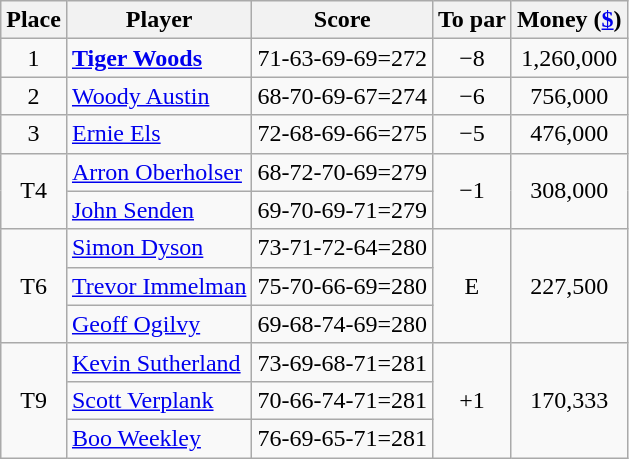<table class="wikitable">
<tr>
<th>Place</th>
<th>Player</th>
<th>Score</th>
<th>To par</th>
<th>Money (<a href='#'>$</a>)</th>
</tr>
<tr>
<td align="center">1</td>
<td> <strong><a href='#'>Tiger Woods</a></strong></td>
<td>71-63-69-69=272</td>
<td align="center">−8</td>
<td align="center">1,260,000</td>
</tr>
<tr>
<td align="center">2</td>
<td> <a href='#'>Woody Austin</a></td>
<td>68-70-69-67=274</td>
<td align="center">−6</td>
<td align="center">756,000</td>
</tr>
<tr>
<td align="center">3</td>
<td> <a href='#'>Ernie Els</a></td>
<td>72-68-69-66=275</td>
<td align="center">−5</td>
<td align="center">476,000</td>
</tr>
<tr>
<td rowspan="2" align="center">T4</td>
<td> <a href='#'>Arron Oberholser</a></td>
<td>68-72-70-69=279</td>
<td rowspan="2" align="center">−1</td>
<td rowspan="2" align="center">308,000</td>
</tr>
<tr>
<td> <a href='#'>John Senden</a></td>
<td>69-70-69-71=279</td>
</tr>
<tr>
<td rowspan="3" align="center">T6</td>
<td> <a href='#'>Simon Dyson</a></td>
<td>73-71-72-64=280</td>
<td rowspan="3" align="center">E</td>
<td rowspan="3" align="center">227,500</td>
</tr>
<tr>
<td> <a href='#'>Trevor Immelman</a></td>
<td>75-70-66-69=280</td>
</tr>
<tr>
<td> <a href='#'>Geoff Ogilvy</a></td>
<td>69-68-74-69=280</td>
</tr>
<tr>
<td rowspan="3" align="center">T9</td>
<td> <a href='#'>Kevin Sutherland</a></td>
<td>73-69-68-71=281</td>
<td rowspan="3" align="center">+1</td>
<td rowspan="3" align="center">170,333</td>
</tr>
<tr>
<td> <a href='#'>Scott Verplank</a></td>
<td>70-66-74-71=281</td>
</tr>
<tr>
<td> <a href='#'>Boo Weekley</a></td>
<td>76-69-65-71=281</td>
</tr>
</table>
